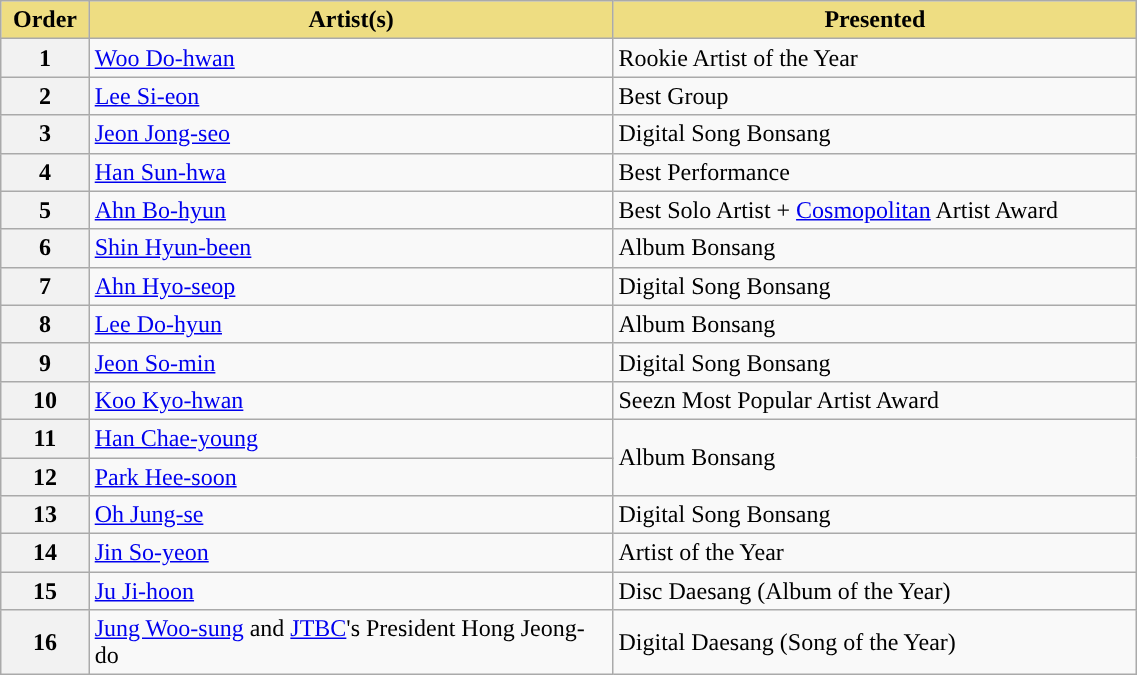<table class="wikitable plainrowheaders" style="width:60%">
<tr>
<th scope="col" style="background:#EEDD82; width:2%">Order</th>
<th scope="col" style="background:#EEDD82; width:29%">Artist(s)</th>
<th scope="col" style="background:#EEDD82; width:29%">Presented</th>
</tr>
<tr>
<th scope="row">1</th>
<td><a href='#'>Woo Do-hwan</a></td>
<td>Rookie Artist of the Year</td>
</tr>
<tr>
<th scope="row">2</th>
<td><a href='#'>Lee Si-eon</a></td>
<td>Best Group</td>
</tr>
<tr>
<th scope="row">3</th>
<td><a href='#'>Jeon Jong-seo</a></td>
<td>Digital Song Bonsang</td>
</tr>
<tr>
<th scope="row">4</th>
<td><a href='#'>Han Sun-hwa</a></td>
<td>Best Performance</td>
</tr>
<tr>
<th scope="row">5</th>
<td><a href='#'>Ahn Bo-hyun</a></td>
<td>Best Solo Artist + <a href='#'>Cosmopolitan</a> Artist Award</td>
</tr>
<tr>
<th scope="row">6</th>
<td><a href='#'>Shin Hyun-been</a></td>
<td>Album Bonsang</td>
</tr>
<tr>
<th scope="row">7</th>
<td><a href='#'>Ahn Hyo-seop</a></td>
<td>Digital Song Bonsang</td>
</tr>
<tr>
<th scope="row">8</th>
<td><a href='#'>Lee Do-hyun</a></td>
<td>Album Bonsang</td>
</tr>
<tr>
<th scope="row">9</th>
<td><a href='#'>Jeon So-min</a></td>
<td>Digital Song Bonsang</td>
</tr>
<tr>
<th scope="row">10</th>
<td><a href='#'>Koo Kyo-hwan</a></td>
<td>Seezn Most Popular Artist Award</td>
</tr>
<tr>
<th scope="row">11</th>
<td><a href='#'>Han Chae-young</a></td>
<td rowspan="2">Album Bonsang</td>
</tr>
<tr>
<th scope="row">12</th>
<td><a href='#'>Park Hee-soon</a></td>
</tr>
<tr>
<th scope="row">13</th>
<td><a href='#'>Oh Jung-se</a></td>
<td>Digital Song Bonsang</td>
</tr>
<tr>
<th scope="row">14</th>
<td><a href='#'>Jin So-yeon</a></td>
<td>Artist of the Year</td>
</tr>
<tr>
<th scope="row">15</th>
<td><a href='#'>Ju Ji-hoon</a></td>
<td>Disc Daesang (Album of the Year)</td>
</tr>
<tr>
<th scope="row">16</th>
<td><a href='#'>Jung Woo-sung</a> and <a href='#'>JTBC</a>'s President Hong Jeong-do</td>
<td>Digital Daesang (Song of the Year)</td>
</tr>
</table>
